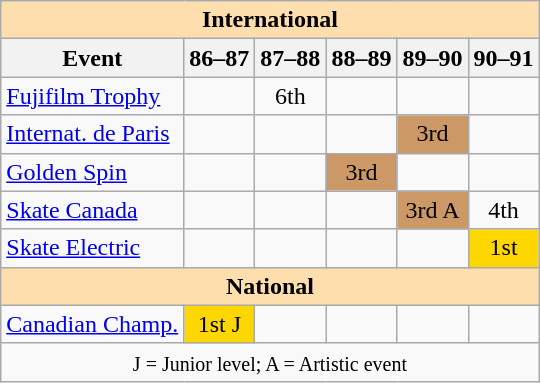<table class="wikitable" style="text-align:center">
<tr>
<th style="background-color: #ffdead; " colspan=6 align=center>International</th>
</tr>
<tr>
<th>Event</th>
<th>86–87</th>
<th>87–88</th>
<th>88–89</th>
<th>89–90</th>
<th>90–91</th>
</tr>
<tr>
<td align=left><a href='#'>Fujifilm Trophy</a></td>
<td></td>
<td>6th</td>
<td></td>
<td></td>
<td></td>
</tr>
<tr>
<td align=left><a href='#'>Internat. de Paris</a></td>
<td></td>
<td></td>
<td></td>
<td bgcolor=cc9966>3rd</td>
<td></td>
</tr>
<tr>
<td align=left><a href='#'>Golden Spin</a></td>
<td></td>
<td></td>
<td bgcolor=cc9966>3rd</td>
<td></td>
<td></td>
</tr>
<tr>
<td align=left><a href='#'>Skate Canada</a></td>
<td></td>
<td></td>
<td></td>
<td bgcolor=cc9966>3rd A</td>
<td>4th</td>
</tr>
<tr>
<td align=left><a href='#'>Skate Electric</a></td>
<td></td>
<td></td>
<td></td>
<td></td>
<td bgcolor=gold>1st</td>
</tr>
<tr>
<th style="background-color: #ffdead; " colspan=6 align=center>National</th>
</tr>
<tr>
<td align=left><a href='#'>Canadian Champ.</a></td>
<td bgcolor=gold>1st J</td>
<td></td>
<td></td>
<td></td>
<td></td>
</tr>
<tr>
<td colspan=6 align=center><small> J = Junior level; A = Artistic event </small></td>
</tr>
</table>
